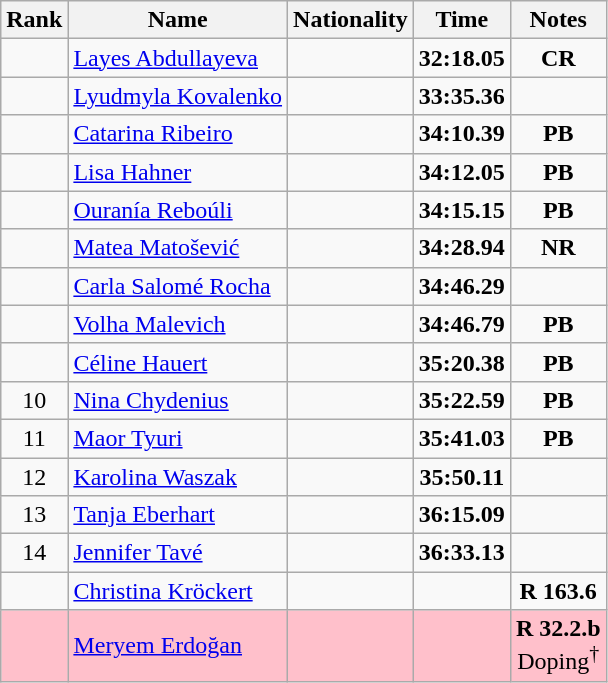<table class="wikitable sortable" style="text-align:center">
<tr>
<th>Rank</th>
<th>Name</th>
<th>Nationality</th>
<th>Time</th>
<th>Notes</th>
</tr>
<tr>
<td></td>
<td align=left><a href='#'>Layes Abdullayeva</a></td>
<td align=left></td>
<td><strong>32:18.05</strong></td>
<td><strong>CR</strong></td>
</tr>
<tr>
<td></td>
<td align=left><a href='#'>Lyudmyla Kovalenko</a></td>
<td align=left></td>
<td><strong>33:35.36</strong></td>
<td></td>
</tr>
<tr>
<td></td>
<td align=left><a href='#'>Catarina Ribeiro</a></td>
<td align=left></td>
<td><strong>34:10.39</strong></td>
<td><strong>PB</strong></td>
</tr>
<tr>
<td></td>
<td align=left><a href='#'>Lisa Hahner</a></td>
<td align=left></td>
<td><strong>34:12.05</strong></td>
<td><strong>PB</strong></td>
</tr>
<tr>
<td></td>
<td align=left><a href='#'>Ouranía Reboúli</a></td>
<td align=left></td>
<td><strong>34:15.15</strong></td>
<td><strong>PB</strong></td>
</tr>
<tr>
<td></td>
<td align=left><a href='#'>Matea Matošević</a></td>
<td align=left></td>
<td><strong>34:28.94</strong></td>
<td><strong>NR</strong></td>
</tr>
<tr>
<td></td>
<td align=left><a href='#'>Carla Salomé Rocha</a></td>
<td align=left></td>
<td><strong>34:46.29</strong></td>
<td></td>
</tr>
<tr>
<td></td>
<td align=left><a href='#'>Volha Malevich</a></td>
<td align=left></td>
<td><strong>34:46.79</strong></td>
<td><strong>PB</strong></td>
</tr>
<tr>
<td></td>
<td align=left><a href='#'>Céline Hauert</a></td>
<td align=left></td>
<td><strong>35:20.38</strong></td>
<td><strong>PB</strong></td>
</tr>
<tr>
<td>10</td>
<td align=left><a href='#'>Nina Chydenius</a></td>
<td align=left></td>
<td><strong>35:22.59</strong></td>
<td><strong>PB</strong></td>
</tr>
<tr>
<td>11</td>
<td align=left><a href='#'>Maor Tyuri</a></td>
<td align=left></td>
<td><strong>35:41.03</strong></td>
<td><strong>PB</strong></td>
</tr>
<tr>
<td>12</td>
<td align=left><a href='#'>Karolina Waszak</a></td>
<td align=left></td>
<td><strong>35:50.11</strong></td>
<td></td>
</tr>
<tr>
<td>13</td>
<td align=left><a href='#'>Tanja Eberhart</a></td>
<td align=left></td>
<td><strong>36:15.09</strong></td>
<td></td>
</tr>
<tr>
<td>14</td>
<td align=left><a href='#'>Jennifer Tavé</a></td>
<td align=left></td>
<td><strong>36:33.13</strong></td>
<td></td>
</tr>
<tr>
<td></td>
<td align=left><a href='#'>Christina Kröckert</a></td>
<td align=left></td>
<td><strong></strong></td>
<td><strong>R 163.6</strong></td>
</tr>
<tr bgcolor=pink>
<td></td>
<td align=left><a href='#'>Meryem Erdoğan</a></td>
<td align=left></td>
<td><strong></strong></td>
<td><strong>R 32.2.b</strong><br>Doping<sup>†</sup></td>
</tr>
</table>
